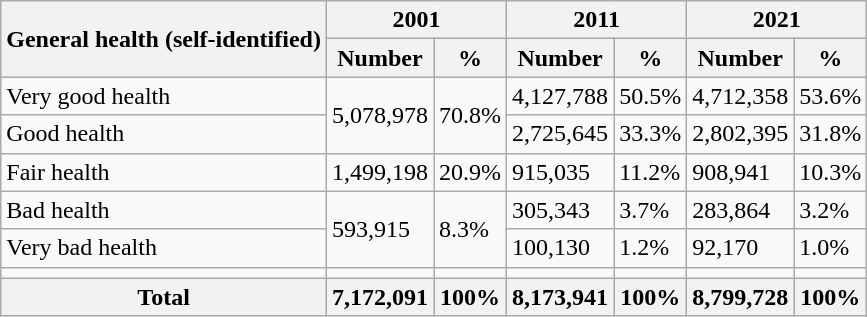<table class="wikitable mw-collapsible">
<tr>
<th rowspan="2">General health (self-identified)</th>
<th colspan="2">2001</th>
<th colspan="2">2011</th>
<th colspan="2">2021</th>
</tr>
<tr>
<th>Number</th>
<th>%</th>
<th>Number</th>
<th>%</th>
<th>Number</th>
<th>%</th>
</tr>
<tr>
<td>Very good health</td>
<td rowspan="2">5,078,978</td>
<td rowspan="2">70.8%</td>
<td>4,127,788</td>
<td>50.5%</td>
<td>4,712,358</td>
<td>53.6%</td>
</tr>
<tr>
<td>Good health</td>
<td>2,725,645</td>
<td>33.3%</td>
<td>2,802,395</td>
<td>31.8%</td>
</tr>
<tr>
<td>Fair health</td>
<td>1,499,198</td>
<td>20.9%</td>
<td>915,035</td>
<td>11.2%</td>
<td>908,941</td>
<td>10.3%</td>
</tr>
<tr>
<td>Bad health</td>
<td rowspan="2">593,915</td>
<td rowspan="2">8.3%</td>
<td>305,343</td>
<td>3.7%</td>
<td>283,864</td>
<td>3.2%</td>
</tr>
<tr>
<td>Very bad health</td>
<td>100,130</td>
<td>1.2%</td>
<td>92,170</td>
<td>1.0%</td>
</tr>
<tr>
<td></td>
<td></td>
<td></td>
<td></td>
<td></td>
<td></td>
<td></td>
</tr>
<tr>
<th>Total</th>
<th>7,172,091</th>
<th>100%</th>
<th>8,173,941</th>
<th>100%</th>
<th>8,799,728</th>
<th>100%</th>
</tr>
</table>
